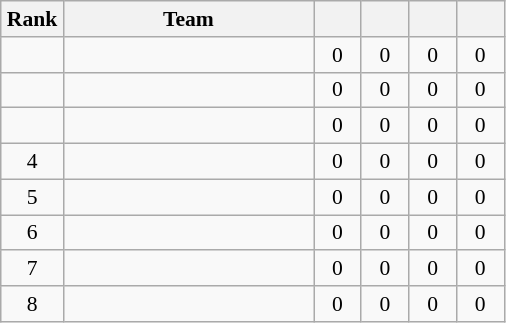<table class="wikitable" style="text-align: center; font-size:90% ">
<tr>
<th width=35>Rank</th>
<th width=160>Team</th>
<th width=25></th>
<th width=25></th>
<th width=25></th>
<th width=25></th>
</tr>
<tr>
<td></td>
<td align=left></td>
<td>0</td>
<td>0</td>
<td>0</td>
<td>0</td>
</tr>
<tr>
<td></td>
<td align=left></td>
<td>0</td>
<td>0</td>
<td>0</td>
<td>0</td>
</tr>
<tr>
<td></td>
<td align=left></td>
<td>0</td>
<td>0</td>
<td>0</td>
<td>0</td>
</tr>
<tr>
<td>4</td>
<td align=left></td>
<td>0</td>
<td>0</td>
<td>0</td>
<td>0</td>
</tr>
<tr>
<td>5</td>
<td align=left></td>
<td>0</td>
<td>0</td>
<td>0</td>
<td>0</td>
</tr>
<tr>
<td>6</td>
<td align=left></td>
<td>0</td>
<td>0</td>
<td>0</td>
<td>0</td>
</tr>
<tr>
<td>7</td>
<td align=left></td>
<td>0</td>
<td>0</td>
<td>0</td>
<td>0</td>
</tr>
<tr>
<td>8</td>
<td align=left></td>
<td>0</td>
<td>0</td>
<td>0</td>
<td>0</td>
</tr>
</table>
